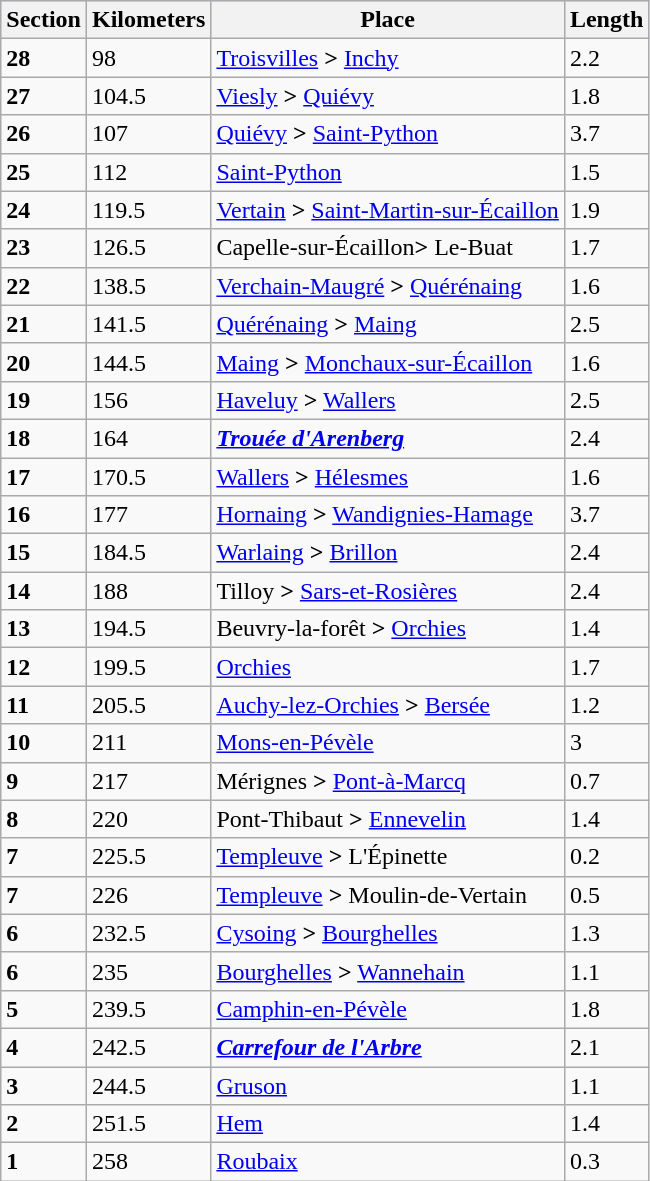<table class="wikitable">
<tr style="background:#ccccff;">
<th>Section</th>
<th>Kilometers</th>
<th>Place</th>
<th>Length</th>
</tr>
<tr>
<td><strong>28</strong></td>
<td>98</td>
<td><a href='#'>Troisvilles</a> <strong>></strong> <a href='#'>Inchy</a></td>
<td>2.2</td>
</tr>
<tr>
<td><strong>27</strong></td>
<td>104.5</td>
<td><a href='#'>Viesly</a> <strong>></strong> <a href='#'>Quiévy</a></td>
<td>1.8</td>
</tr>
<tr>
<td><strong>26</strong></td>
<td>107</td>
<td><a href='#'>Quiévy</a> <strong>></strong> <a href='#'>Saint-Python</a></td>
<td>3.7</td>
</tr>
<tr>
<td><strong>25</strong></td>
<td>112</td>
<td><a href='#'>Saint-Python</a></td>
<td>1.5</td>
</tr>
<tr>
<td><strong>24</strong></td>
<td>119.5</td>
<td><a href='#'>Vertain</a> <strong>></strong> <a href='#'>Saint-Martin-sur-Écaillon</a></td>
<td>1.9</td>
</tr>
<tr>
<td><strong>23</strong></td>
<td>126.5</td>
<td>Capelle-sur-Écaillon<strong>></strong> Le-Buat</td>
<td>1.7</td>
</tr>
<tr>
<td><strong>22</strong></td>
<td>138.5</td>
<td><a href='#'>Verchain-Maugré</a> <strong>></strong> <a href='#'>Quérénaing</a></td>
<td>1.6</td>
</tr>
<tr>
<td><strong>21</strong></td>
<td>141.5</td>
<td><a href='#'>Quérénaing</a> <strong>></strong> <a href='#'>Maing</a></td>
<td>2.5</td>
</tr>
<tr>
<td><strong>20</strong></td>
<td>144.5</td>
<td><a href='#'>Maing</a> <strong>></strong> <a href='#'>Monchaux-sur-Écaillon</a></td>
<td>1.6</td>
</tr>
<tr>
<td><strong>19</strong></td>
<td>156</td>
<td><a href='#'>Haveluy</a> <strong>></strong> <a href='#'>Wallers</a></td>
<td>2.5</td>
</tr>
<tr>
<td><strong>18</strong></td>
<td>164</td>
<td><strong><em><a href='#'>Trouée d'Arenberg</a></em></strong></td>
<td>2.4</td>
</tr>
<tr>
<td><strong>17</strong></td>
<td>170.5</td>
<td><a href='#'>Wallers</a> <strong>></strong> <a href='#'>Hélesmes</a></td>
<td>1.6</td>
</tr>
<tr>
<td><strong>16</strong></td>
<td>177</td>
<td><a href='#'>Hornaing</a> <strong>></strong> <a href='#'>Wandignies-Hamage</a></td>
<td>3.7</td>
</tr>
<tr>
<td><strong>15</strong></td>
<td>184.5</td>
<td><a href='#'>Warlaing</a> <strong>></strong> <a href='#'>Brillon</a></td>
<td>2.4</td>
</tr>
<tr>
<td><strong>14</strong></td>
<td>188</td>
<td>Tilloy <strong>></strong> <a href='#'>Sars-et-Rosières</a></td>
<td>2.4</td>
</tr>
<tr>
<td><strong>13</strong></td>
<td>194.5</td>
<td>Beuvry-la-forêt <strong>></strong> <a href='#'>Orchies</a></td>
<td>1.4</td>
</tr>
<tr>
<td><strong>12</strong></td>
<td>199.5</td>
<td><a href='#'>Orchies</a></td>
<td>1.7</td>
</tr>
<tr>
<td><strong>11</strong></td>
<td>205.5</td>
<td><a href='#'>Auchy-lez-Orchies</a> <strong>></strong> <a href='#'>Bersée</a></td>
<td>1.2</td>
</tr>
<tr>
<td><strong>10</strong></td>
<td>211</td>
<td><a href='#'>Mons-en-Pévèle</a></td>
<td>3</td>
</tr>
<tr>
<td><strong>9</strong></td>
<td>217</td>
<td>Mérignes <strong>></strong> <a href='#'>Pont-à-Marcq</a></td>
<td>0.7</td>
</tr>
<tr>
<td><strong>8</strong></td>
<td>220</td>
<td>Pont-Thibaut <strong>></strong> <a href='#'>Ennevelin</a></td>
<td>1.4</td>
</tr>
<tr>
<td><strong>7</strong></td>
<td>225.5</td>
<td><a href='#'>Templeuve</a> <strong>></strong> L'Épinette</td>
<td>0.2</td>
</tr>
<tr>
<td><strong>7</strong></td>
<td>226</td>
<td><a href='#'>Templeuve</a> <strong>></strong> Moulin-de-Vertain</td>
<td>0.5</td>
</tr>
<tr>
<td><strong>6</strong></td>
<td>232.5</td>
<td><a href='#'>Cysoing</a> <strong>></strong> <a href='#'>Bourghelles</a></td>
<td>1.3</td>
</tr>
<tr>
<td><strong>6</strong></td>
<td>235</td>
<td><a href='#'>Bourghelles</a> <strong>></strong> <a href='#'>Wannehain</a></td>
<td>1.1</td>
</tr>
<tr>
<td><strong>5</strong></td>
<td>239.5</td>
<td><a href='#'>Camphin-en-Pévèle</a></td>
<td>1.8</td>
</tr>
<tr>
<td><strong>4</strong></td>
<td>242.5</td>
<td><strong><em><a href='#'>Carrefour de l'Arbre</a></em></strong></td>
<td>2.1</td>
</tr>
<tr>
<td><strong>3</strong></td>
<td>244.5</td>
<td><a href='#'>Gruson</a></td>
<td>1.1</td>
</tr>
<tr>
<td><strong>2</strong></td>
<td>251.5</td>
<td><a href='#'>Hem</a></td>
<td>1.4</td>
</tr>
<tr>
<td><strong>1</strong></td>
<td>258</td>
<td><a href='#'>Roubaix</a></td>
<td>0.3</td>
</tr>
</table>
